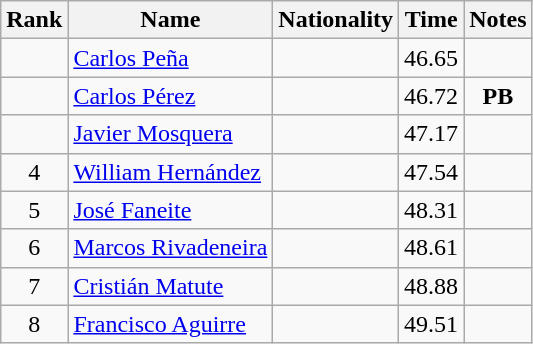<table class="wikitable sortable" style="text-align:center">
<tr>
<th>Rank</th>
<th>Name</th>
<th>Nationality</th>
<th>Time</th>
<th>Notes</th>
</tr>
<tr>
<td></td>
<td align=left><a href='#'>Carlos Peña</a></td>
<td align=left></td>
<td>46.65</td>
<td></td>
</tr>
<tr>
<td></td>
<td align=left><a href='#'>Carlos Pérez</a></td>
<td align=left></td>
<td>46.72</td>
<td><strong>PB</strong></td>
</tr>
<tr>
<td></td>
<td align=left><a href='#'>Javier Mosquera</a></td>
<td align=left></td>
<td>47.17</td>
<td></td>
</tr>
<tr>
<td>4</td>
<td align=left><a href='#'>William Hernández</a></td>
<td align=left></td>
<td>47.54</td>
<td></td>
</tr>
<tr>
<td>5</td>
<td align=left><a href='#'>José Faneite</a></td>
<td align=left></td>
<td>48.31</td>
<td></td>
</tr>
<tr>
<td>6</td>
<td align=left><a href='#'>Marcos Rivadeneira</a></td>
<td align=left></td>
<td>48.61</td>
<td></td>
</tr>
<tr>
<td>7</td>
<td align=left><a href='#'>Cristián Matute</a></td>
<td align=left></td>
<td>48.88</td>
<td></td>
</tr>
<tr>
<td>8</td>
<td align=left><a href='#'>Francisco Aguirre</a></td>
<td align=left></td>
<td>49.51</td>
<td></td>
</tr>
</table>
